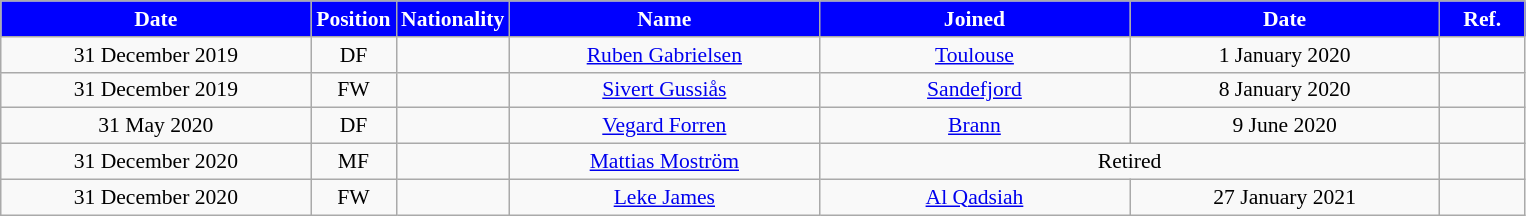<table class="wikitable"  style="text-align:center; font-size:90%; ">
<tr>
<th style="background:#00f; color:white; width:200px;">Date</th>
<th style="background:#00f; color:white; width:50px;">Position</th>
<th style="background:#00f; color:white; width:50px;">Nationality</th>
<th style="background:#00f; color:white; width:200px;">Name</th>
<th style="background:#00f; color:white; width:200px;">Joined</th>
<th style="background:#00f; color:white; width:200px;">Date</th>
<th style="background:#00f; color:white; width:50px;">Ref.</th>
</tr>
<tr>
<td>31 December 2019</td>
<td>DF</td>
<td></td>
<td><a href='#'>Ruben Gabrielsen</a></td>
<td><a href='#'>Toulouse</a></td>
<td>1 January 2020</td>
<td></td>
</tr>
<tr>
<td>31 December 2019</td>
<td>FW</td>
<td></td>
<td><a href='#'>Sivert Gussiås</a></td>
<td><a href='#'>Sandefjord</a></td>
<td>8 January 2020</td>
<td></td>
</tr>
<tr>
<td>31 May 2020</td>
<td>DF</td>
<td></td>
<td><a href='#'>Vegard Forren</a></td>
<td><a href='#'>Brann</a></td>
<td>9 June 2020</td>
<td></td>
</tr>
<tr>
<td>31 December 2020</td>
<td>MF</td>
<td></td>
<td><a href='#'>Mattias Moström</a></td>
<td colspan="2">Retired</td>
<td></td>
</tr>
<tr>
<td>31 December 2020</td>
<td>FW</td>
<td></td>
<td><a href='#'>Leke James</a></td>
<td><a href='#'>Al Qadsiah</a></td>
<td>27 January 2021</td>
<td></td>
</tr>
</table>
